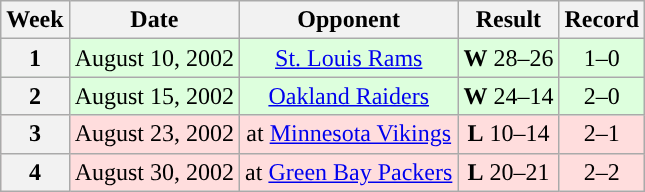<table class="wikitable" style="text-align:center">
<tr>
<th>Week</th>
<th>Date</th>
<th>Opponent</th>
<th>Result</th>
<th>Record</th>
</tr>
<tr style="background:#dfd">
<th>1</th>
<td>August 10, 2002</td>
<td><a href='#'>St. Louis Rams</a></td>
<td><strong>W</strong> 28–26</td>
<td>1–0</td>
</tr>
<tr style="background:#dfd">
<th>2</th>
<td>August 15, 2002</td>
<td><a href='#'>Oakland Raiders</a></td>
<td><strong>W</strong> 24–14</td>
<td>2–0</td>
</tr>
<tr style="background:#fdd">
<th>3</th>
<td>August 23, 2002</td>
<td>at <a href='#'>Minnesota Vikings</a></td>
<td><strong>L</strong> 10–14</td>
<td>2–1</td>
</tr>
<tr style="background:#fdd">
<th>4</th>
<td>August 30, 2002</td>
<td>at <a href='#'>Green Bay Packers</a></td>
<td><strong>L</strong> 20–21</td>
<td>2–2</td>
</tr>
</table>
